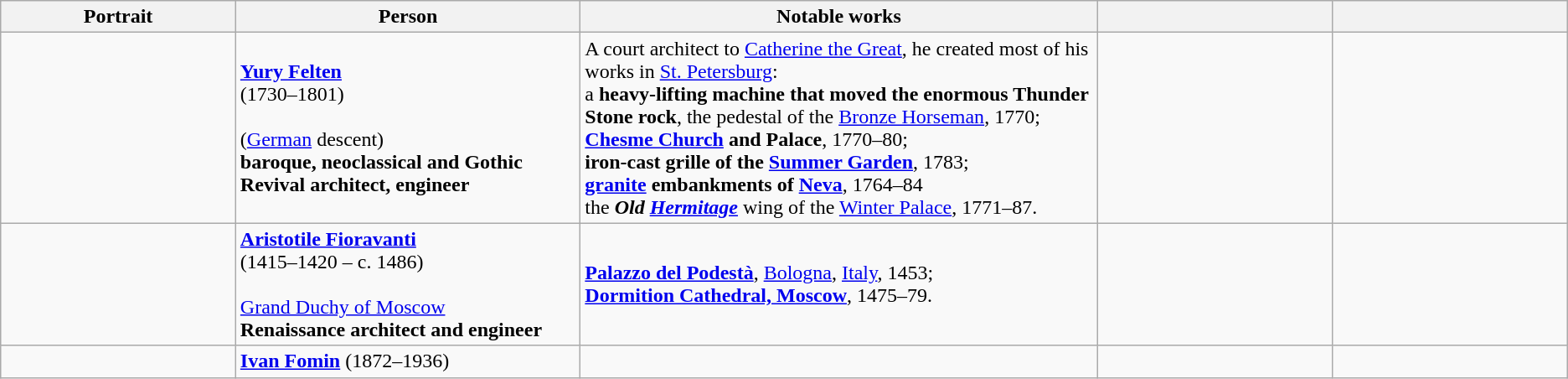<table class="wikitable">
<tr ">
<th style="width:15%;">Portrait</th>
<th style="width:22%;">Person</th>
<th style="width:33%;">Notable works</th>
<th style="width:15%;"></th>
<th style="width:15%;"></th>
</tr>
<tr>
<td></td>
<td><strong><a href='#'>Yury Felten</a></strong><br>(1730–1801)<br><br>(<a href='#'>German</a> descent)<br><strong>baroque, neoclassical and Gothic Revival architect, engineer</strong></td>
<td>A court architect to <a href='#'>Catherine the Great</a>, he created most of his works in <a href='#'>St. Petersburg</a>:<br>a <strong>heavy-lifting machine that moved the enormous Thunder Stone rock</strong>, the pedestal of the <a href='#'>Bronze Horseman</a>, 1770;<br><strong><a href='#'>Chesme Church</a> and Palace</strong>, 1770–80;<br><strong>iron-cast grille of the <a href='#'>Summer Garden</a></strong>, 1783;<br><strong><a href='#'>granite</a> embankments of <a href='#'>Neva</a></strong>, 1764–84<br>the<strong> <em>Old <a href='#'>Hermitage</a></em> </strong>wing of the <a href='#'>Winter Palace</a>, 1771–87.<br></td>
<td></td>
<td></td>
</tr>
<tr>
<td></td>
<td><strong><a href='#'>Aristotile Fioravanti</a></strong><br>(1415–1420 – c. 1486)<br><br> <a href='#'>Grand Duchy of Moscow</a><br><strong>Renaissance architect and engineer</strong></td>
<td><strong><a href='#'>Palazzo del Podestà</a></strong>, <a href='#'>Bologna</a>, <a href='#'>Italy</a>, 1453;<br><strong><a href='#'>Dormition Cathedral, Moscow</a></strong>, 1475–79.</td>
<td></td>
<td></td>
</tr>
<tr>
<td></td>
<td><strong><a href='#'>Ivan Fomin</a></strong> (1872–1936)<br></td>
<td></td>
<td></td>
<td></td>
</tr>
</table>
